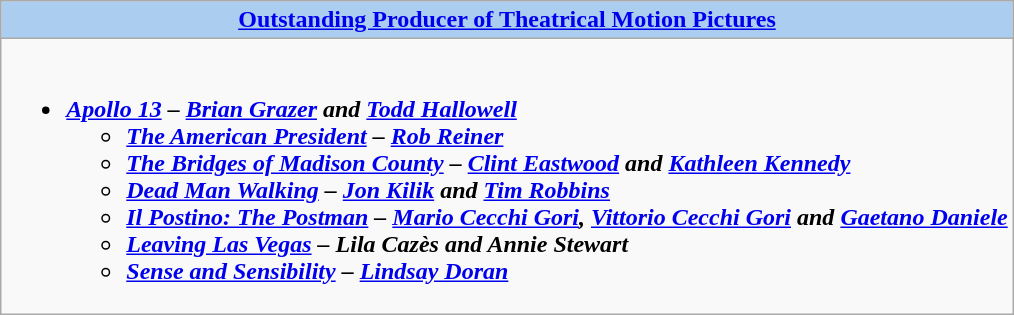<table class="wikitable">
<tr>
<th colspan="2" style="background:#abcdef;"><a href='#'>Outstanding Producer of Theatrical Motion Pictures</a></th>
</tr>
<tr>
<td colspan="2" style="vertical-align:top;"><br><ul><li><strong><em><a href='#'>Apollo 13</a><em> – <a href='#'>Brian Grazer</a> and <a href='#'>Todd Hallowell</a> <strong><ul><li></em><a href='#'>The American President</a><em> – <a href='#'>Rob Reiner</a></li><li></em><a href='#'>The Bridges of Madison County</a><em> – <a href='#'>Clint Eastwood</a> and <a href='#'>Kathleen Kennedy</a></li><li></em><a href='#'>Dead Man Walking</a><em> – <a href='#'>Jon Kilik</a> and <a href='#'>Tim Robbins</a></li><li></em><a href='#'>Il Postino: The Postman</a><em> – <a href='#'>Mario Cecchi Gori</a>, <a href='#'>Vittorio Cecchi Gori</a> and <a href='#'>Gaetano Daniele</a></li><li></em><a href='#'>Leaving Las Vegas</a><em> – Lila Cazès and Annie Stewart</li><li></em><a href='#'>Sense and Sensibility</a><em> – <a href='#'>Lindsay Doran</a></li></ul></li></ul></td>
</tr>
</table>
